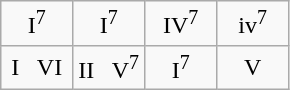<table class="wikitable" style="text-align:center">
<tr>
<td style="width:25%;">I<sup>7</sup></td>
<td style="width:25%;">I<sup>7</sup></td>
<td style="width:25%;">IV<sup>7</sup></td>
<td style="width:25%;">iv<sup>7</sup></td>
</tr>
<tr>
<td>I   VI</td>
<td>II   V<sup>7</sup></td>
<td>I<sup>7</sup></td>
<td>V</td>
</tr>
</table>
